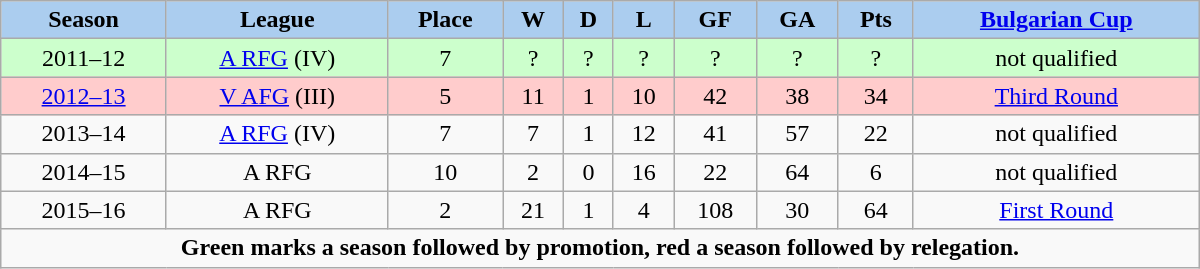<table class="wikitable" width="800px">
<tr>
<th style="background:#ABCDEF;">Season</th>
<th style="background:#ABCDEF;">League</th>
<th style="background:#ABCDEF;">Place</th>
<th style="background:#ABCDEF;">W</th>
<th style="background:#ABCDEF;">D</th>
<th style="background:#ABCDEF;">L</th>
<th style="background:#ABCDEF;">GF</th>
<th style="background:#ABCDEF;">GA</th>
<th style="background:#ABCDEF;">Pts</th>
<th style="background:#ABCDEF;"><a href='#'>Bulgarian Cup</a></th>
</tr>
<tr align="center" style="background:#ccffcc;">
<td>2011–12</td>
<td><a href='#'>A RFG</a> (IV)</td>
<td>7</td>
<td>?</td>
<td>?</td>
<td>?</td>
<td>?</td>
<td>?</td>
<td>?</td>
<td>not qualified</td>
</tr>
<tr align="center" style="background:#ffcccc;">
<td><a href='#'>2012–13</a></td>
<td><a href='#'>V AFG</a> (III)</td>
<td>5</td>
<td>11</td>
<td>1</td>
<td>10</td>
<td>42</td>
<td>38</td>
<td>34</td>
<td><a href='#'>Third Round</a></td>
</tr>
<tr align="center">
<td>2013–14</td>
<td><a href='#'>A RFG</a> (IV)</td>
<td>7</td>
<td>7</td>
<td>1</td>
<td>12</td>
<td>41</td>
<td>57</td>
<td>22</td>
<td>not qualified</td>
</tr>
<tr align="center">
<td>2014–15</td>
<td>A RFG</td>
<td>10</td>
<td>2</td>
<td>0</td>
<td>16</td>
<td>22</td>
<td>64</td>
<td>6</td>
<td>not qualified</td>
</tr>
<tr align="center">
<td>2015–16</td>
<td>A RFG</td>
<td>2</td>
<td>21</td>
<td>1</td>
<td>4</td>
<td>108</td>
<td>30</td>
<td>64</td>
<td><a href='#'>First Round</a></td>
</tr>
<tr>
<td colspan="12" align="center"><strong>Green marks a season followed by promotion, red a season followed by relegation.</strong></td>
</tr>
</table>
